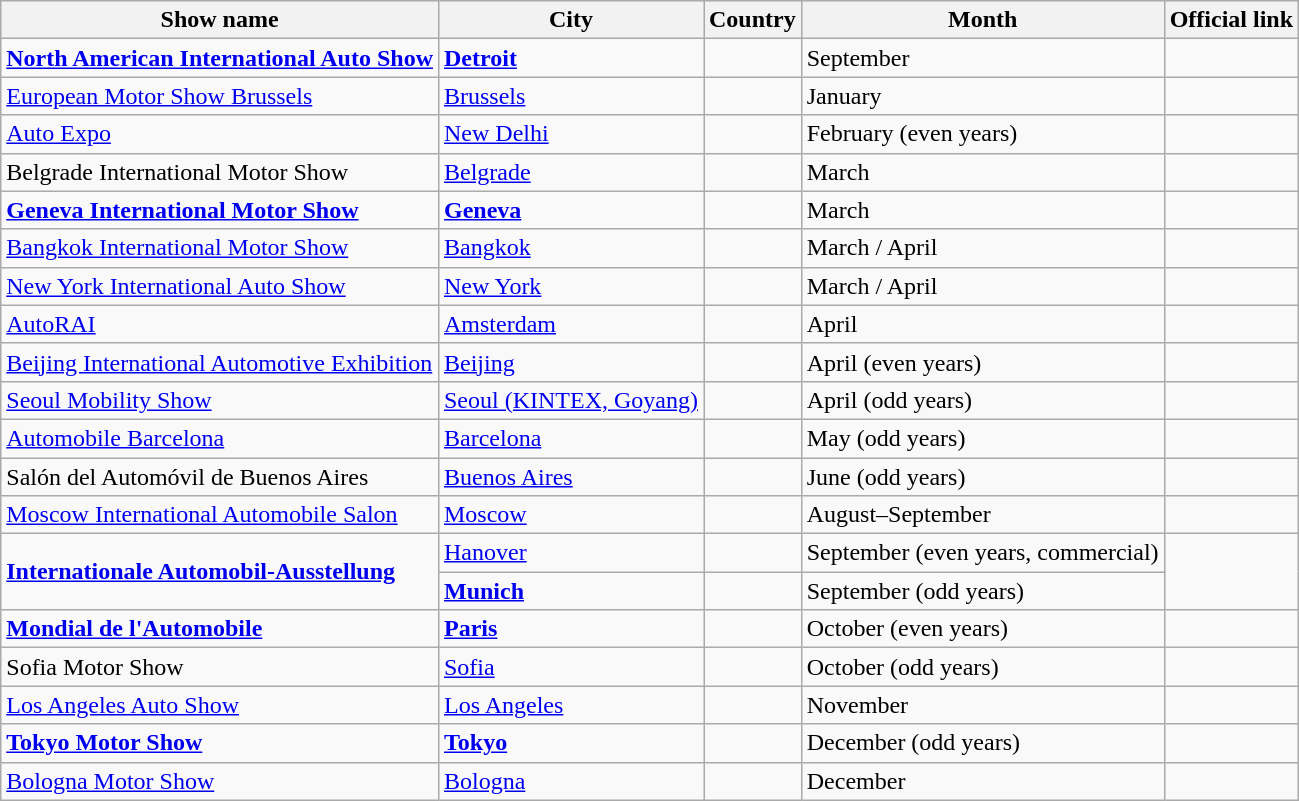<table class="wikitable sortable">
<tr>
<th>Show name</th>
<th>City</th>
<th>Country</th>
<th>Month</th>
<th>Official link</th>
</tr>
<tr>
<td><strong><a href='#'>North American International Auto Show</a></strong></td>
<td><strong><a href='#'>Detroit</a></strong></td>
<td></td>
<td data-sort-value="9">September</td>
<td></td>
</tr>
<tr>
<td><a href='#'>European Motor Show Brussels</a></td>
<td><a href='#'>Brussels</a></td>
<td></td>
<td data-sort-value="1">January</td>
<td></td>
</tr>
<tr>
<td><a href='#'>Auto Expo</a></td>
<td><a href='#'>New Delhi</a></td>
<td></td>
<td data-sort-value="2">February (even years)</td>
<td></td>
</tr>
<tr>
<td>Belgrade International Motor Show</td>
<td><a href='#'>Belgrade</a></td>
<td></td>
<td data-sort-value="3">March</td>
<td></td>
</tr>
<tr>
<td><strong><a href='#'>Geneva International Motor Show</a></strong></td>
<td><strong><a href='#'>Geneva</a></strong></td>
<td></td>
<td data-sort-value="3">March</td>
<td></td>
</tr>
<tr>
<td><a href='#'>Bangkok International Motor Show</a></td>
<td><a href='#'>Bangkok</a></td>
<td></td>
<td data-sort-value="3">March / April</td>
<td></td>
</tr>
<tr>
<td><a href='#'>New York International Auto Show</a></td>
<td><a href='#'>New York</a></td>
<td></td>
<td data-sort-value="3">March / April</td>
<td></td>
</tr>
<tr>
<td><a href='#'>AutoRAI</a></td>
<td><a href='#'>Amsterdam</a></td>
<td></td>
<td data-sort-value="4">April</td>
<td></td>
</tr>
<tr>
<td><a href='#'>Beijing International Automotive Exhibition</a></td>
<td><a href='#'>Beijing</a></td>
<td></td>
<td data-sort-value="4">April (even years)</td>
<td></td>
</tr>
<tr>
<td><a href='#'>Seoul Mobility Show</a></td>
<td><a href='#'>Seoul (KINTEX, Goyang)</a></td>
<td></td>
<td data-sort-value="4">April (odd years)</td>
<td></td>
</tr>
<tr>
<td><a href='#'>Automobile Barcelona</a></td>
<td><a href='#'>Barcelona</a></td>
<td></td>
<td data-sort-value="5">May (odd years)</td>
<td></td>
</tr>
<tr>
<td>Salón del Automóvil de Buenos Aires</td>
<td><a href='#'>Buenos Aires</a></td>
<td></td>
<td data-sort-value="6">June (odd years)</td>
<td></td>
</tr>
<tr>
<td><a href='#'>Moscow International Automobile Salon</a></td>
<td><a href='#'>Moscow</a></td>
<td></td>
<td data-sort-value="8">August–September</td>
<td> </td>
</tr>
<tr>
<td rowspan="2"><a href='#'><strong>Internationale Automobil-Ausstellung</strong></a></td>
<td><a href='#'>Hanover</a></td>
<td></td>
<td data-sort-value="9">September (even years, commercial)</td>
<td rowspan="2"></td>
</tr>
<tr>
<td><strong><a href='#'>Munich</a></strong></td>
<td></td>
<td data-sort-value="9">September (odd years)</td>
</tr>
<tr>
<td><strong><a href='#'>Mondial de l'Automobile</a></strong></td>
<td><strong><a href='#'>Paris</a></strong></td>
<td></td>
<td data-sort-value="10">October (even years)</td>
<td> </td>
</tr>
<tr>
<td>Sofia Motor Show</td>
<td><a href='#'>Sofia</a></td>
<td></td>
<td data-sort-value="10">October (odd years)</td>
<td></td>
</tr>
<tr>
<td><a href='#'>Los Angeles Auto Show</a></td>
<td><a href='#'>Los Angeles</a></td>
<td></td>
<td data-sort-value="11">November</td>
<td></td>
</tr>
<tr>
<td><strong><a href='#'>Tokyo Motor Show</a></strong></td>
<td><strong><a href='#'>Tokyo</a></strong></td>
<td></td>
<td data-sort-value="12">December (odd years)</td>
<td></td>
</tr>
<tr>
<td><a href='#'>Bologna Motor Show</a></td>
<td><a href='#'>Bologna</a></td>
<td></td>
<td data-sort-value="12">December</td>
<td></td>
</tr>
</table>
